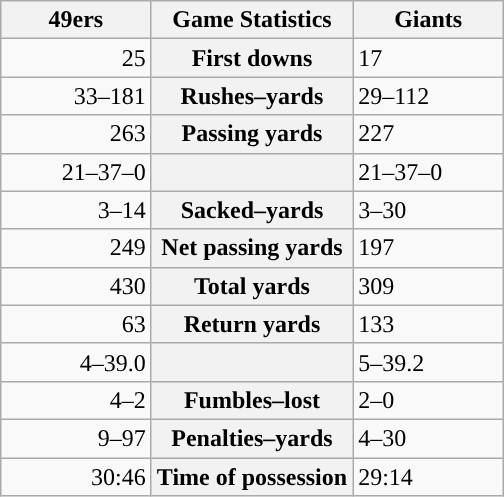<table class="wikitable" style="margin: 1em auto 1em auto">
<tr>
<th style="width:30%;">49ers</th>
<th style="width:40%;">Game Statistics</th>
<th style="width:30%;">Giants</th>
</tr>
<tr>
<td style="text-align:right;">25</td>
<th>First downs</th>
<td>17</td>
</tr>
<tr>
<td style="text-align:right;">33–181</td>
<th>Rushes–yards</th>
<td>29–112</td>
</tr>
<tr>
<td style="text-align:right;">263</td>
<th>Passing yards</th>
<td>227</td>
</tr>
<tr>
<td style="text-align:right;">21–37–0</td>
<th></th>
<td>21–37–0</td>
</tr>
<tr>
<td style="text-align:right;">3–14</td>
<th>Sacked–yards</th>
<td>3–30</td>
</tr>
<tr>
<td style="text-align:right;">249</td>
<th>Net passing yards</th>
<td>197</td>
</tr>
<tr>
<td style="text-align:right;">430</td>
<th>Total yards</th>
<td>309</td>
</tr>
<tr>
<td style="text-align:right;">63</td>
<th>Return yards</th>
<td>133</td>
</tr>
<tr>
<td style="text-align:right;">4–39.0</td>
<th></th>
<td>5–39.2</td>
</tr>
<tr>
<td style="text-align:right;">4–2</td>
<th>Fumbles–lost</th>
<td>2–0</td>
</tr>
<tr>
<td style="text-align:right;">9–97</td>
<th>Penalties–yards</th>
<td>4–30</td>
</tr>
<tr>
<td style="text-align:right;">30:46</td>
<th>Time of possession</th>
<td>29:14</td>
</tr>
</table>
